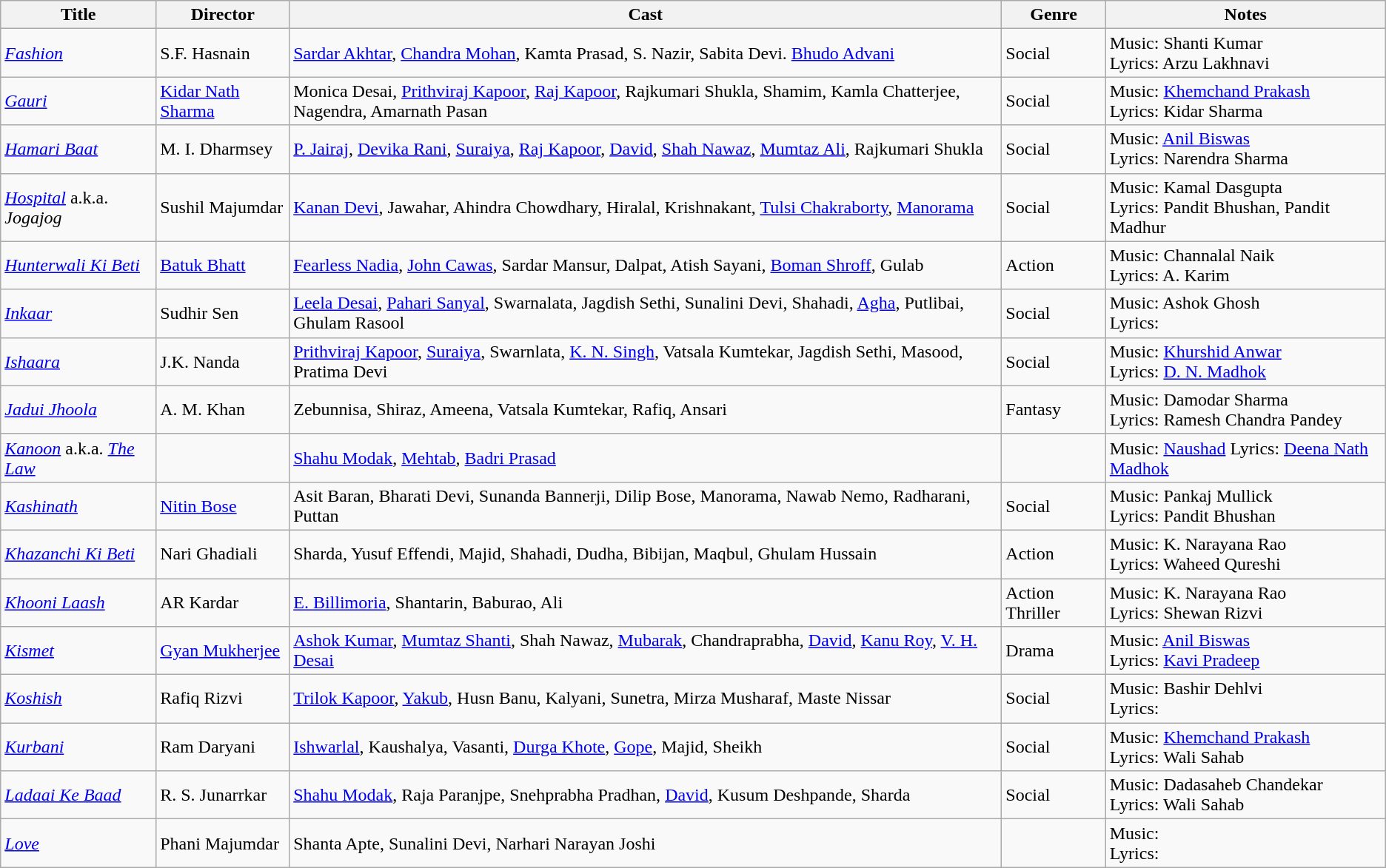<table class="wikitable">
<tr>
<th>Title</th>
<th>Director</th>
<th>Cast</th>
<th>Genre</th>
<th>Notes</th>
</tr>
<tr>
<td><em><a href='#'>Fashion</a></em></td>
<td>S.F. Hasnain</td>
<td><a href='#'>Sardar Akhtar</a>, <a href='#'>Chandra Mohan</a>, Kamta Prasad, S. Nazir, Sabita Devi. <a href='#'>Bhudo Advani</a></td>
<td>Social</td>
<td>Music: Shanti Kumar<br>Lyrics: Arzu Lakhnavi</td>
</tr>
<tr>
<td><em><a href='#'>Gauri</a></em></td>
<td><a href='#'>Kidar Nath Sharma</a></td>
<td>Monica Desai, <a href='#'>Prithviraj Kapoor</a>, <a href='#'>Raj Kapoor</a>, Rajkumari Shukla, Shamim, Kamla Chatterjee, Nagendra, Amarnath Pasan</td>
<td>Social</td>
<td>Music: <a href='#'>Khemchand Prakash</a><br>Lyrics: Kidar Sharma</td>
</tr>
<tr>
<td><em><a href='#'>Hamari Baat</a></em></td>
<td>M. I. Dharmsey</td>
<td><a href='#'>P. Jairaj</a>, <a href='#'>Devika Rani</a>, <a href='#'>Suraiya</a>, <a href='#'>Raj Kapoor</a>, <a href='#'>David</a>, <a href='#'>Shah Nawaz</a>, <a href='#'>Mumtaz Ali</a>, Rajkumari Shukla</td>
<td>Social</td>
<td>Music: <a href='#'>Anil Biswas</a><br>Lyrics: Narendra Sharma</td>
</tr>
<tr>
<td><em><a href='#'>Hospital</a></em> a.k.a. <em>Jogajog</em></td>
<td>Sushil Majumdar</td>
<td><a href='#'>Kanan Devi</a>, Jawahar, Ahindra Chowdhary, Hiralal, Krishnakant, <a href='#'>Tulsi Chakraborty</a>, <a href='#'>Manorama</a></td>
<td>Social</td>
<td>Music: Kamal Dasgupta<br>Lyrics: Pandit Bhushan, Pandit Madhur</td>
</tr>
<tr>
<td><em><a href='#'>Hunterwali Ki Beti</a></em></td>
<td><a href='#'>Batuk Bhatt</a></td>
<td><a href='#'>Fearless Nadia</a>, <a href='#'>John Cawas</a>, Sardar Mansur, Dalpat, Atish Sayani, <a href='#'>Boman Shroff</a>, Gulab</td>
<td>Action</td>
<td>Music: Channalal Naik<br>Lyrics: A. Karim</td>
</tr>
<tr>
<td><em><a href='#'>Inkaar</a></em></td>
<td>Sudhir Sen</td>
<td><a href='#'>Leela Desai</a>, <a href='#'>Pahari Sanyal</a>, Swarnalata, Jagdish Sethi, Sunalini Devi, Shahadi, <a href='#'>Agha</a>, Putlibai, Ghulam Rasool</td>
<td>Social</td>
<td>Music: Ashok Ghosh<br>Lyrics:</td>
</tr>
<tr>
<td><em><a href='#'>Ishaara</a></em></td>
<td>J.K. Nanda</td>
<td><a href='#'>Prithviraj Kapoor</a>, <a href='#'>Suraiya</a>, Swarnlata, <a href='#'>K. N. Singh</a>, Vatsala Kumtekar, Jagdish Sethi, Masood, Pratima Devi</td>
<td>Social</td>
<td>Music: <a href='#'>Khurshid Anwar</a><br>Lyrics: <a href='#'>D. N. Madhok</a></td>
</tr>
<tr>
<td><em><a href='#'>Jadui Jhoola</a></em></td>
<td>A. M. Khan</td>
<td>Zebunnisa, Shiraz, Ameena, Vatsala Kumtekar, Rafiq, Ansari</td>
<td>Fantasy</td>
<td>Music: Damodar Sharma<br>Lyrics: Ramesh Chandra Pandey</td>
</tr>
<tr>
<td><em><a href='#'>Kanoon</a></em> a.k.a. <em><a href='#'>The Law</a></em></td>
<td></td>
<td><a href='#'>Shahu Modak</a>, <a href='#'>Mehtab</a>, <a href='#'>Badri Prasad</a></td>
<td></td>
<td>Music: <a href='#'>Naushad</a> Lyrics: <a href='#'>Deena Nath Madhok</a></td>
</tr>
<tr>
<td><em><a href='#'>Kashinath</a></em></td>
<td><a href='#'>Nitin Bose</a></td>
<td>Asit Baran, Bharati Devi, Sunanda Bannerji, Dilip Bose, Manorama, Nawab Nemo, Radharani, Puttan</td>
<td>Social</td>
<td>Music: Pankaj Mullick<br>Lyrics: Pandit Bhushan</td>
</tr>
<tr>
<td><em><a href='#'>Khazanchi Ki Beti</a></em></td>
<td>Nari Ghadiali</td>
<td>Sharda, Yusuf Effendi, Majid, Shahadi, Dudha, Bibijan, Maqbul, Ghulam Hussain</td>
<td>Action</td>
<td>Music: K. Narayana Rao<br>Lyrics: Waheed Qureshi</td>
</tr>
<tr>
<td><em><a href='#'>Khooni Laash</a></em></td>
<td>AR Kardar</td>
<td><a href='#'>E. Billimoria</a>, Shantarin, Baburao, Ali</td>
<td>Action Thriller</td>
<td>Music: K. Narayana Rao<br>Lyrics: Shewan Rizvi</td>
</tr>
<tr>
<td><em><a href='#'>Kismet</a></em></td>
<td><a href='#'>Gyan Mukherjee</a></td>
<td><a href='#'>Ashok Kumar</a>, <a href='#'>Mumtaz Shanti</a>, Shah Nawaz, <a href='#'>Mubarak</a>, Chandraprabha, <a href='#'>David</a>, <a href='#'>Kanu Roy</a>, <a href='#'>V. H. Desai</a></td>
<td>Drama</td>
<td>Music: <a href='#'>Anil Biswas</a><br>Lyrics: <a href='#'>Kavi Pradeep</a></td>
</tr>
<tr>
<td><em><a href='#'>Koshish</a></em></td>
<td>Rafiq Rizvi</td>
<td><a href='#'>Trilok Kapoor</a>, <a href='#'>Yakub</a>, Husn Banu, Kalyani, Sunetra, Mirza Musharaf, Maste Nissar</td>
<td>Social</td>
<td>Music: Bashir Dehlvi<br>Lyrics:</td>
</tr>
<tr>
<td><em><a href='#'>Kurbani</a></em></td>
<td>Ram Daryani</td>
<td><a href='#'>Ishwarlal</a>, Kaushalya, Vasanti, <a href='#'>Durga Khote</a>, <a href='#'>Gope</a>, Majid, Sheikh</td>
<td>Social</td>
<td>Music: <a href='#'>Khemchand Prakash</a><br>Lyrics: Wali Sahab</td>
</tr>
<tr>
<td><em><a href='#'>Ladaai Ke Baad</a></em></td>
<td>R. S. Junarrkar</td>
<td><a href='#'>Shahu Modak</a>, Raja Paranjpe, Snehprabha Pradhan, <a href='#'>David</a>, Kusum Deshpande, Sharda</td>
<td>Social</td>
<td>Music: Dadasaheb Chandekar<br>Lyrics: Wali Sahab</td>
</tr>
<tr>
<td><em><a href='#'>Love</a></em></td>
<td>Phani Majumdar</td>
<td>Shanta Apte, Sunalini Devi, Narhari Narayan Joshi</td>
<td></td>
<td>Music: <br>Lyrics:</td>
</tr>
</table>
